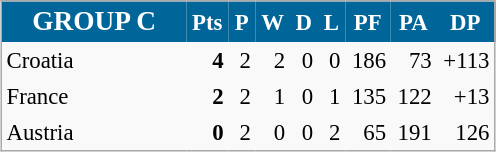<table align=center cellpadding="3" cellspacing="0" style="background: #f9f9f9; border: 1px #aaa solid; border-collapse: collapse; font-size: 95%;" width=330>
<tr bgcolor=#006699 style="color:white;">
<th width=34% style=font-size:120%><strong>GROUP C</strong></th>
<th width=5%>Pts</th>
<th width=5%>P</th>
<th width=5%>W</th>
<th width=5%>D</th>
<th width=5%>L</th>
<th width=5%>PF</th>
<th width=5%>PA</th>
<th width=5%>DP</th>
</tr>
<tr align=right>
<td align=left> Croatia</td>
<td><strong>4</strong></td>
<td>2</td>
<td>2</td>
<td>0</td>
<td>0</td>
<td>186</td>
<td>73</td>
<td>+113</td>
</tr>
<tr align=right>
<td align=left> France</td>
<td><strong>2</strong></td>
<td>2</td>
<td>1</td>
<td>0</td>
<td>1</td>
<td>135</td>
<td>122</td>
<td>+13</td>
</tr>
<tr align=right>
<td align=left> Austria</td>
<td><strong>0</strong></td>
<td>2</td>
<td>0</td>
<td>0</td>
<td>2</td>
<td>65</td>
<td>191</td>
<td>126</td>
</tr>
</table>
